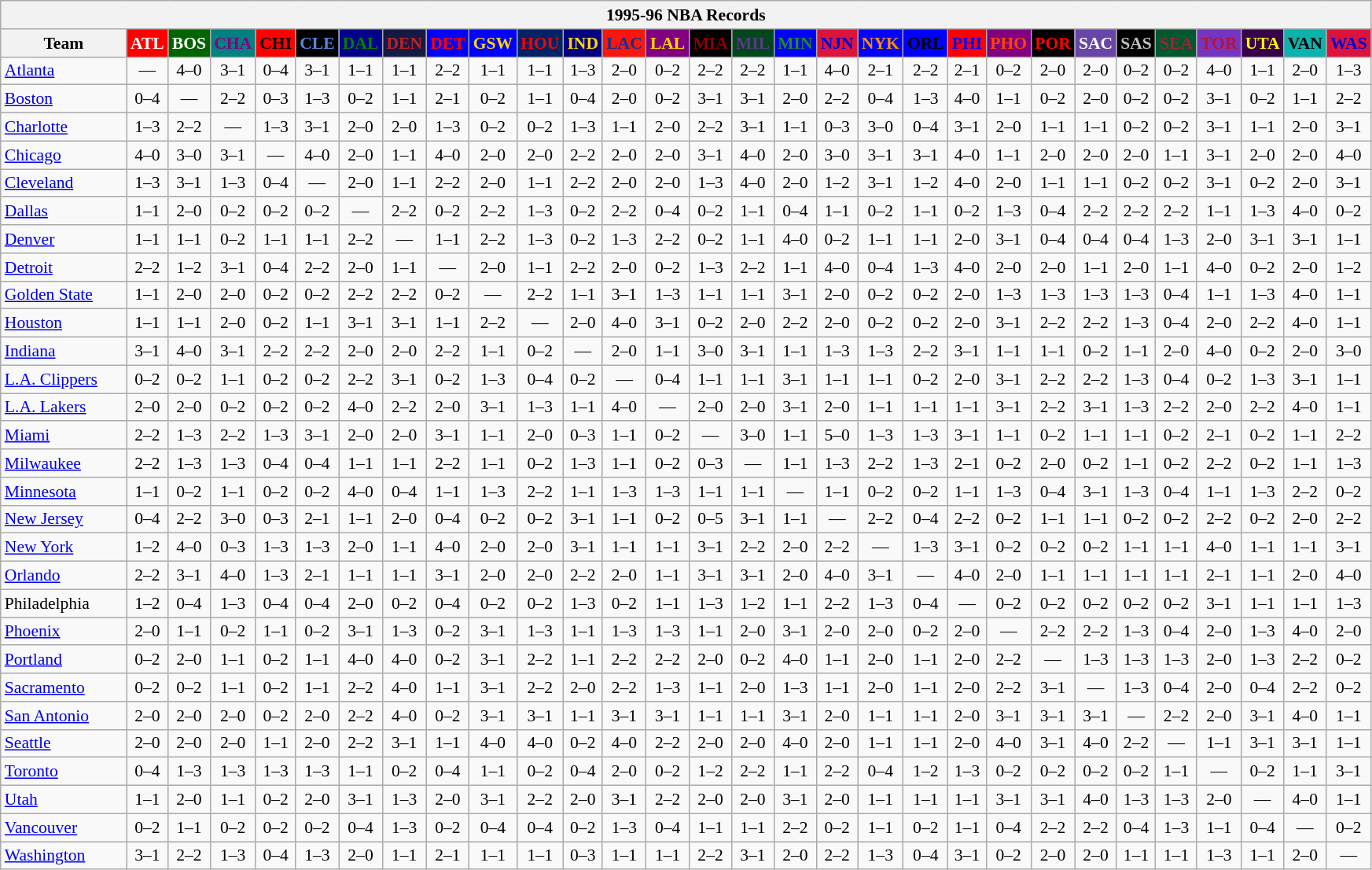<table class="wikitable" style="font-size:90%; text-align:center;">
<tr>
<th colspan=30>1995-96 NBA Records</th>
</tr>
<tr>
<th width=100>Team</th>
<th style="background:#FF0000;color:#FFFFFF;width=35">ATL</th>
<th style="background:#006400;color:#FFFFFF;width=35">BOS</th>
<th style="background:#008080;color:#800080;width=35">CHA</th>
<th style="background:#FF0000;color:#000000;width=35">CHI</th>
<th style="background:#000000;color:#5787DC;width=35">CLE</th>
<th style="background:#00008B;color:#008000;width=35">DAL</th>
<th style="background:#141A44;color:#BC2224;width=35">DEN</th>
<th style="background:#0000FF;color:#FF0000;width=35">DET</th>
<th style="background:#0000FF;color:#FFD700;width=35">GSW</th>
<th style="background:#002366;color:#FF0000;width=35">HOU</th>
<th style="background:#000080;color:#FFD700;width=35">IND</th>
<th style="background:#F9160D;color:#1A2E8B;width=35">LAC</th>
<th style="background:#800080;color:#FFD700;width=35">LAL</th>
<th style="background:#000000;color:#8B0000;width=35">MIA</th>
<th style="background:#00471B;color:#5C378A;width=35">MIL</th>
<th style="background:#0000FF;color:#228B22;width=35">MIN</th>
<th style="background:#DC143C;color:#0000CD;width=35">NJN</th>
<th style="background:#0000FF;color:#FF8C00;width=35">NYK</th>
<th style="background:#0000FF;color:#000000;width=35">ORL</th>
<th style="background:#FF0000;color:#0000FF;width=35">PHI</th>
<th style="background:#800080;color:#FF4500;width=35">PHO</th>
<th style="background:#000000;color:#FF0000;width=35">POR</th>
<th style="background:#6846A8;color:#FFFFFF;width=35">SAC</th>
<th style="background:#000000;color:#C0C0C0;width=35">SAS</th>
<th style="background:#005831;color:#992634;width=35">SEA</th>
<th style="background:#7436BF;color:#BE0F34;width=35">TOR</th>
<th style="background:#36004A;color:#FFFF00;width=35">UTA</th>
<th style="background:#0CB2AC;color:#000000;width=35">VAN</th>
<th style="background:#DC143C;color:#0000CD;width=35">WAS</th>
</tr>
<tr>
<td style="text-align:left;"><a href='#'>Atlanta</a></td>
<td>—</td>
<td>4–0</td>
<td>3–1</td>
<td>0–4</td>
<td>3–1</td>
<td>1–1</td>
<td>1–1</td>
<td>2–2</td>
<td>1–1</td>
<td>1–1</td>
<td>1–3</td>
<td>2–0</td>
<td>0–2</td>
<td>2–2</td>
<td>2–2</td>
<td>1–1</td>
<td>4–0</td>
<td>2–1</td>
<td>2–2</td>
<td>2–1</td>
<td>0–2</td>
<td>2–0</td>
<td>2–0</td>
<td>0–2</td>
<td>0–2</td>
<td>4–0</td>
<td>1–1</td>
<td>2–0</td>
<td>1–3</td>
</tr>
<tr>
<td style="text-align:left;"><a href='#'>Boston</a></td>
<td>0–4</td>
<td>—</td>
<td>2–2</td>
<td>0–3</td>
<td>1–3</td>
<td>0–2</td>
<td>1–1</td>
<td>2–1</td>
<td>0–2</td>
<td>1–1</td>
<td>0–4</td>
<td>2–0</td>
<td>0–2</td>
<td>3–1</td>
<td>3–1</td>
<td>2–0</td>
<td>2–2</td>
<td>0–4</td>
<td>1–3</td>
<td>4–0</td>
<td>1–1</td>
<td>0–2</td>
<td>2–0</td>
<td>0–2</td>
<td>0–2</td>
<td>3–1</td>
<td>0–2</td>
<td>1–1</td>
<td>2–2</td>
</tr>
<tr>
<td style="text-align:left;"><a href='#'>Charlotte</a></td>
<td>1–3</td>
<td>2–2</td>
<td>—</td>
<td>1–3</td>
<td>3–1</td>
<td>2–0</td>
<td>2–0</td>
<td>1–3</td>
<td>0–2</td>
<td>0–2</td>
<td>1–3</td>
<td>1–1</td>
<td>2–0</td>
<td>2–2</td>
<td>3–1</td>
<td>1–1</td>
<td>0–3</td>
<td>3–0</td>
<td>0–4</td>
<td>3–1</td>
<td>2–0</td>
<td>1–1</td>
<td>1–1</td>
<td>0–2</td>
<td>0–2</td>
<td>3–1</td>
<td>1–1</td>
<td>2–0</td>
<td>3–1</td>
</tr>
<tr>
<td style="text-align:left;"><a href='#'>Chicago</a></td>
<td>4–0</td>
<td>3–0</td>
<td>3–1</td>
<td>—</td>
<td>4–0</td>
<td>2–0</td>
<td>1–1</td>
<td>4–0</td>
<td>2–0</td>
<td>2–0</td>
<td>2–2</td>
<td>2–0</td>
<td>2–0</td>
<td>3–1</td>
<td>4–0</td>
<td>2–0</td>
<td>3–0</td>
<td>3–1</td>
<td>3–1</td>
<td>4–0</td>
<td>1–1</td>
<td>2–0</td>
<td>2–0</td>
<td>2–0</td>
<td>1–1</td>
<td>3–1</td>
<td>2–0</td>
<td>2–0</td>
<td>4–0</td>
</tr>
<tr>
<td style="text-align:left;"><a href='#'>Cleveland</a></td>
<td>1–3</td>
<td>3–1</td>
<td>1–3</td>
<td>0–4</td>
<td>—</td>
<td>2–0</td>
<td>1–1</td>
<td>2–2</td>
<td>2–0</td>
<td>1–1</td>
<td>2–2</td>
<td>2–0</td>
<td>2–0</td>
<td>1–3</td>
<td>4–0</td>
<td>2–0</td>
<td>1–2</td>
<td>3–1</td>
<td>1–2</td>
<td>4–0</td>
<td>2–0</td>
<td>1–1</td>
<td>1–1</td>
<td>0–2</td>
<td>0–2</td>
<td>3–1</td>
<td>0–2</td>
<td>2–0</td>
<td>3–1</td>
</tr>
<tr>
<td style="text-align:left;"><a href='#'>Dallas</a></td>
<td>1–1</td>
<td>2–0</td>
<td>0–2</td>
<td>0–2</td>
<td>0–2</td>
<td>—</td>
<td>2–2</td>
<td>0–2</td>
<td>2–2</td>
<td>1–3</td>
<td>0–2</td>
<td>2–2</td>
<td>0–4</td>
<td>0–2</td>
<td>1–1</td>
<td>0–4</td>
<td>1–1</td>
<td>0–2</td>
<td>1–1</td>
<td>0–2</td>
<td>1–3</td>
<td>0–4</td>
<td>2–2</td>
<td>2–2</td>
<td>2–2</td>
<td>1–1</td>
<td>1–3</td>
<td>4–0</td>
<td>0–2</td>
</tr>
<tr>
<td style="text-align:left;"><a href='#'>Denver</a></td>
<td>1–1</td>
<td>1–1</td>
<td>0–2</td>
<td>1–1</td>
<td>1–1</td>
<td>2–2</td>
<td>—</td>
<td>1–1</td>
<td>2–2</td>
<td>1–3</td>
<td>0–2</td>
<td>1–3</td>
<td>2–2</td>
<td>0–2</td>
<td>1–1</td>
<td>4–0</td>
<td>0–2</td>
<td>1–1</td>
<td>1–1</td>
<td>2–0</td>
<td>3–1</td>
<td>0–4</td>
<td>0–4</td>
<td>0–4</td>
<td>1–3</td>
<td>2–0</td>
<td>3–1</td>
<td>3–1</td>
<td>1–1</td>
</tr>
<tr>
<td style="text-align:left;"><a href='#'>Detroit</a></td>
<td>2–2</td>
<td>1–2</td>
<td>3–1</td>
<td>0–4</td>
<td>2–2</td>
<td>2–0</td>
<td>1–1</td>
<td>—</td>
<td>2–0</td>
<td>1–1</td>
<td>2–2</td>
<td>2–0</td>
<td>0–2</td>
<td>1–3</td>
<td>2–2</td>
<td>1–1</td>
<td>4–0</td>
<td>0–4</td>
<td>1–3</td>
<td>4–0</td>
<td>2–0</td>
<td>2–0</td>
<td>1–1</td>
<td>2–0</td>
<td>1–1</td>
<td>4–0</td>
<td>0–2</td>
<td>2–0</td>
<td>1–2</td>
</tr>
<tr>
<td style="text-align:left;"><a href='#'>Golden State</a></td>
<td>1–1</td>
<td>2–0</td>
<td>2–0</td>
<td>0–2</td>
<td>0–2</td>
<td>2–2</td>
<td>2–2</td>
<td>0–2</td>
<td>—</td>
<td>2–2</td>
<td>1–1</td>
<td>3–1</td>
<td>1–3</td>
<td>1–1</td>
<td>1–1</td>
<td>3–1</td>
<td>2–0</td>
<td>0–2</td>
<td>0–2</td>
<td>2–0</td>
<td>1–3</td>
<td>1–3</td>
<td>1–3</td>
<td>1–3</td>
<td>0–4</td>
<td>1–1</td>
<td>1–3</td>
<td>4–0</td>
<td>1–1</td>
</tr>
<tr>
<td style="text-align:left;"><a href='#'>Houston</a></td>
<td>1–1</td>
<td>1–1</td>
<td>2–0</td>
<td>0–2</td>
<td>1–1</td>
<td>3–1</td>
<td>3–1</td>
<td>1–1</td>
<td>2–2</td>
<td>—</td>
<td>2–0</td>
<td>4–0</td>
<td>3–1</td>
<td>0–2</td>
<td>2–0</td>
<td>2–2</td>
<td>2–0</td>
<td>0–2</td>
<td>0–2</td>
<td>2–0</td>
<td>3–1</td>
<td>2–2</td>
<td>2–2</td>
<td>1–3</td>
<td>0–4</td>
<td>2–0</td>
<td>2–2</td>
<td>4–0</td>
<td>1–1</td>
</tr>
<tr>
<td style="text-align:left;"><a href='#'>Indiana</a></td>
<td>3–1</td>
<td>4–0</td>
<td>3–1</td>
<td>2–2</td>
<td>2–2</td>
<td>2–0</td>
<td>2–0</td>
<td>2–2</td>
<td>1–1</td>
<td>0–2</td>
<td>—</td>
<td>2–0</td>
<td>1–1</td>
<td>3–0</td>
<td>3–1</td>
<td>1–1</td>
<td>1–3</td>
<td>1–3</td>
<td>2–2</td>
<td>3–1</td>
<td>1–1</td>
<td>1–1</td>
<td>0–2</td>
<td>1–1</td>
<td>2–0</td>
<td>4–0</td>
<td>0–2</td>
<td>2–0</td>
<td>3–0</td>
</tr>
<tr>
<td style="text-align:left;"><a href='#'>L.A. Clippers</a></td>
<td>0–2</td>
<td>0–2</td>
<td>1–1</td>
<td>0–2</td>
<td>0–2</td>
<td>2–2</td>
<td>3–1</td>
<td>0–2</td>
<td>1–3</td>
<td>0–4</td>
<td>0–2</td>
<td>—</td>
<td>0–4</td>
<td>1–1</td>
<td>1–1</td>
<td>3–1</td>
<td>1–1</td>
<td>1–1</td>
<td>0–2</td>
<td>2–0</td>
<td>3–1</td>
<td>2–2</td>
<td>2–2</td>
<td>1–3</td>
<td>0–4</td>
<td>0–2</td>
<td>1–3</td>
<td>3–1</td>
<td>1–1</td>
</tr>
<tr>
<td style="text-align:left;"><a href='#'>L.A. Lakers</a></td>
<td>2–0</td>
<td>2–0</td>
<td>0–2</td>
<td>0–2</td>
<td>0–2</td>
<td>4–0</td>
<td>2–2</td>
<td>2–0</td>
<td>3–1</td>
<td>1–3</td>
<td>1–1</td>
<td>4–0</td>
<td>—</td>
<td>2–0</td>
<td>2–0</td>
<td>3–1</td>
<td>2–0</td>
<td>1–1</td>
<td>1–1</td>
<td>1–1</td>
<td>3–1</td>
<td>2–2</td>
<td>3–1</td>
<td>1–3</td>
<td>2–2</td>
<td>2–0</td>
<td>2–2</td>
<td>4–0</td>
<td>1–1</td>
</tr>
<tr>
<td style="text-align:left;"><a href='#'>Miami</a></td>
<td>2–2</td>
<td>1–3</td>
<td>2–2</td>
<td>1–3</td>
<td>3–1</td>
<td>2–0</td>
<td>2–0</td>
<td>3–1</td>
<td>1–1</td>
<td>2–0</td>
<td>0–3</td>
<td>1–1</td>
<td>0–2</td>
<td>—</td>
<td>3–0</td>
<td>1–1</td>
<td>5–0</td>
<td>1–3</td>
<td>1–3</td>
<td>3–1</td>
<td>1–1</td>
<td>0–2</td>
<td>1–1</td>
<td>1–1</td>
<td>0–2</td>
<td>2–1</td>
<td>0–2</td>
<td>1–1</td>
<td>2–2</td>
</tr>
<tr>
<td style="text-align:left;"><a href='#'>Milwaukee</a></td>
<td>2–2</td>
<td>1–3</td>
<td>1–3</td>
<td>0–4</td>
<td>0–4</td>
<td>1–1</td>
<td>1–1</td>
<td>2–2</td>
<td>1–1</td>
<td>0–2</td>
<td>1–3</td>
<td>1–1</td>
<td>0–2</td>
<td>0–3</td>
<td>—</td>
<td>1–1</td>
<td>1–3</td>
<td>2–2</td>
<td>1–3</td>
<td>2–1</td>
<td>0–2</td>
<td>2–0</td>
<td>0–2</td>
<td>1–1</td>
<td>0–2</td>
<td>2–2</td>
<td>0–2</td>
<td>1–1</td>
<td>1–3</td>
</tr>
<tr>
<td style="text-align:left;"><a href='#'>Minnesota</a></td>
<td>1–1</td>
<td>0–2</td>
<td>1–1</td>
<td>0–2</td>
<td>0–2</td>
<td>4–0</td>
<td>0–4</td>
<td>1–1</td>
<td>1–3</td>
<td>2–2</td>
<td>1–1</td>
<td>1–3</td>
<td>1–3</td>
<td>1–1</td>
<td>1–1</td>
<td>—</td>
<td>1–1</td>
<td>0–2</td>
<td>0–2</td>
<td>1–1</td>
<td>1–3</td>
<td>0–4</td>
<td>3–1</td>
<td>1–3</td>
<td>0–4</td>
<td>1–1</td>
<td>1–3</td>
<td>2–2</td>
<td>0–2</td>
</tr>
<tr>
<td style="text-align:left;"><a href='#'>New Jersey</a></td>
<td>0–4</td>
<td>2–2</td>
<td>3–0</td>
<td>0–3</td>
<td>2–1</td>
<td>1–1</td>
<td>2–0</td>
<td>0–4</td>
<td>0–2</td>
<td>0–2</td>
<td>3–1</td>
<td>1–1</td>
<td>0–2</td>
<td>0–5</td>
<td>3–1</td>
<td>1–1</td>
<td>—</td>
<td>2–2</td>
<td>0–4</td>
<td>2–2</td>
<td>0–2</td>
<td>1–1</td>
<td>1–1</td>
<td>0–2</td>
<td>0–2</td>
<td>2–2</td>
<td>0–2</td>
<td>2–0</td>
<td>2–2</td>
</tr>
<tr>
<td style="text-align:left;"><a href='#'>New York</a></td>
<td>1–2</td>
<td>4–0</td>
<td>0–3</td>
<td>1–3</td>
<td>1–3</td>
<td>2–0</td>
<td>1–1</td>
<td>4–0</td>
<td>2–0</td>
<td>2–0</td>
<td>3–1</td>
<td>1–1</td>
<td>1–1</td>
<td>3–1</td>
<td>2–2</td>
<td>2–0</td>
<td>2–2</td>
<td>—</td>
<td>1–3</td>
<td>3–1</td>
<td>0–2</td>
<td>0–2</td>
<td>0–2</td>
<td>1–1</td>
<td>1–1</td>
<td>4–0</td>
<td>1–1</td>
<td>1–1</td>
<td>3–1</td>
</tr>
<tr>
<td style="text-align:left;"><a href='#'>Orlando</a></td>
<td>2–2</td>
<td>3–1</td>
<td>4–0</td>
<td>1–3</td>
<td>2–1</td>
<td>1–1</td>
<td>1–1</td>
<td>3–1</td>
<td>2–0</td>
<td>2–0</td>
<td>2–2</td>
<td>2–0</td>
<td>1–1</td>
<td>3–1</td>
<td>3–1</td>
<td>2–0</td>
<td>4–0</td>
<td>3–1</td>
<td>—</td>
<td>4–0</td>
<td>2–0</td>
<td>1–1</td>
<td>1–1</td>
<td>1–1</td>
<td>1–1</td>
<td>2–1</td>
<td>1–1</td>
<td>2–0</td>
<td>4–0</td>
</tr>
<tr>
<td style="text-align:left;">Philadelphia</td>
<td>1–2</td>
<td>0–4</td>
<td>1–3</td>
<td>0–4</td>
<td>0–4</td>
<td>2–0</td>
<td>0–2</td>
<td>0–4</td>
<td>0–2</td>
<td>0–2</td>
<td>1–3</td>
<td>0–2</td>
<td>1–1</td>
<td>1–3</td>
<td>1–2</td>
<td>1–1</td>
<td>2–2</td>
<td>1–3</td>
<td>0–4</td>
<td>—</td>
<td>0–2</td>
<td>0–2</td>
<td>0–2</td>
<td>0–2</td>
<td>0–2</td>
<td>3–1</td>
<td>1–1</td>
<td>1–1</td>
<td>1–3</td>
</tr>
<tr>
<td style="text-align:left;"><a href='#'>Phoenix</a></td>
<td>2–0</td>
<td>1–1</td>
<td>0–2</td>
<td>1–1</td>
<td>0–2</td>
<td>3–1</td>
<td>1–3</td>
<td>0–2</td>
<td>3–1</td>
<td>1–3</td>
<td>1–1</td>
<td>1–3</td>
<td>1–3</td>
<td>1–1</td>
<td>2–0</td>
<td>3–1</td>
<td>2–0</td>
<td>2–0</td>
<td>0–2</td>
<td>2–0</td>
<td>—</td>
<td>2–2</td>
<td>2–2</td>
<td>1–3</td>
<td>0–4</td>
<td>2–0</td>
<td>1–3</td>
<td>4–0</td>
<td>2–0</td>
</tr>
<tr>
<td style="text-align:left;"><a href='#'>Portland</a></td>
<td>0–2</td>
<td>2–0</td>
<td>1–1</td>
<td>0–2</td>
<td>1–1</td>
<td>4–0</td>
<td>4–0</td>
<td>0–2</td>
<td>3–1</td>
<td>2–2</td>
<td>1–1</td>
<td>2–2</td>
<td>2–2</td>
<td>2–0</td>
<td>0–2</td>
<td>4–0</td>
<td>1–1</td>
<td>2–0</td>
<td>1–1</td>
<td>2–0</td>
<td>2–2</td>
<td>—</td>
<td>1–3</td>
<td>1–3</td>
<td>1–3</td>
<td>2–0</td>
<td>1–3</td>
<td>2–2</td>
<td>0–2</td>
</tr>
<tr>
<td style="text-align:left;"><a href='#'>Sacramento</a></td>
<td>0–2</td>
<td>0–2</td>
<td>1–1</td>
<td>0–2</td>
<td>1–1</td>
<td>2–2</td>
<td>4–0</td>
<td>1–1</td>
<td>3–1</td>
<td>2–2</td>
<td>2–0</td>
<td>2–2</td>
<td>1–3</td>
<td>1–1</td>
<td>2–0</td>
<td>1–3</td>
<td>1–1</td>
<td>2–0</td>
<td>1–1</td>
<td>2–0</td>
<td>2–2</td>
<td>3–1</td>
<td>—</td>
<td>1–3</td>
<td>0–4</td>
<td>2–0</td>
<td>0–4</td>
<td>2–2</td>
<td>0–2</td>
</tr>
<tr>
<td style="text-align:left;"><a href='#'>San Antonio</a></td>
<td>2–0</td>
<td>2–0</td>
<td>2–0</td>
<td>0–2</td>
<td>2–0</td>
<td>2–2</td>
<td>4–0</td>
<td>0–2</td>
<td>3–1</td>
<td>3–1</td>
<td>1–1</td>
<td>3–1</td>
<td>3–1</td>
<td>1–1</td>
<td>1–1</td>
<td>3–1</td>
<td>2–0</td>
<td>1–1</td>
<td>1–1</td>
<td>2–0</td>
<td>3–1</td>
<td>3–1</td>
<td>3–1</td>
<td>—</td>
<td>2–2</td>
<td>2–0</td>
<td>3–1</td>
<td>4–0</td>
<td>1–1</td>
</tr>
<tr>
<td style="text-align:left;"><a href='#'>Seattle</a></td>
<td>2–0</td>
<td>2–0</td>
<td>2–0</td>
<td>1–1</td>
<td>2–0</td>
<td>2–2</td>
<td>3–1</td>
<td>1–1</td>
<td>4–0</td>
<td>4–0</td>
<td>0–2</td>
<td>4–0</td>
<td>2–2</td>
<td>2–0</td>
<td>2–0</td>
<td>4–0</td>
<td>2–0</td>
<td>1–1</td>
<td>1–1</td>
<td>2–0</td>
<td>4–0</td>
<td>3–1</td>
<td>4–0</td>
<td>2–2</td>
<td>—</td>
<td>1–1</td>
<td>3–1</td>
<td>3–1</td>
<td>1–1</td>
</tr>
<tr>
<td style="text-align:left;"><a href='#'>Toronto</a></td>
<td>0–4</td>
<td>1–3</td>
<td>1–3</td>
<td>1–3</td>
<td>1–3</td>
<td>1–1</td>
<td>0–2</td>
<td>0–4</td>
<td>1–1</td>
<td>0–2</td>
<td>0–4</td>
<td>2–0</td>
<td>0–2</td>
<td>1–2</td>
<td>2–2</td>
<td>1–1</td>
<td>2–2</td>
<td>0–4</td>
<td>1–2</td>
<td>1–3</td>
<td>0–2</td>
<td>0–2</td>
<td>0–2</td>
<td>0–2</td>
<td>1–1</td>
<td>—</td>
<td>0–2</td>
<td>1–1</td>
<td>3–1</td>
</tr>
<tr>
<td style="text-align:left;"><a href='#'>Utah</a></td>
<td>1–1</td>
<td>2–0</td>
<td>1–1</td>
<td>0–2</td>
<td>2–0</td>
<td>3–1</td>
<td>1–3</td>
<td>2–0</td>
<td>3–1</td>
<td>2–2</td>
<td>2–0</td>
<td>3–1</td>
<td>2–2</td>
<td>2–0</td>
<td>2–0</td>
<td>3–1</td>
<td>2–0</td>
<td>1–1</td>
<td>1–1</td>
<td>1–1</td>
<td>3–1</td>
<td>3–1</td>
<td>4–0</td>
<td>1–3</td>
<td>1–3</td>
<td>2–0</td>
<td>—</td>
<td>4–0</td>
<td>1–1</td>
</tr>
<tr>
<td style="text-align:left;"><a href='#'>Vancouver</a></td>
<td>0–2</td>
<td>1–1</td>
<td>0–2</td>
<td>0–2</td>
<td>0–2</td>
<td>0–4</td>
<td>1–3</td>
<td>0–2</td>
<td>0–4</td>
<td>0–4</td>
<td>0–2</td>
<td>1–3</td>
<td>0–4</td>
<td>1–1</td>
<td>1–1</td>
<td>2–2</td>
<td>0–2</td>
<td>1–1</td>
<td>0–2</td>
<td>1–1</td>
<td>0–4</td>
<td>2–2</td>
<td>2–2</td>
<td>0–4</td>
<td>1–3</td>
<td>1–1</td>
<td>0–4</td>
<td>—</td>
<td>0–2</td>
</tr>
<tr>
<td style="text-align:left;"><a href='#'>Washington</a></td>
<td>3–1</td>
<td>2–2</td>
<td>1–3</td>
<td>0–4</td>
<td>1–3</td>
<td>2–0</td>
<td>1–1</td>
<td>2–1</td>
<td>1–1</td>
<td>1–1</td>
<td>0–3</td>
<td>1–1</td>
<td>1–1</td>
<td>2–2</td>
<td>3–1</td>
<td>2–0</td>
<td>2–2</td>
<td>1–3</td>
<td>0–4</td>
<td>3–1</td>
<td>0–2</td>
<td>2–0</td>
<td>2–0</td>
<td>1–1</td>
<td>1–1</td>
<td>1–3</td>
<td>1–1</td>
<td>2–0</td>
<td>—</td>
</tr>
</table>
